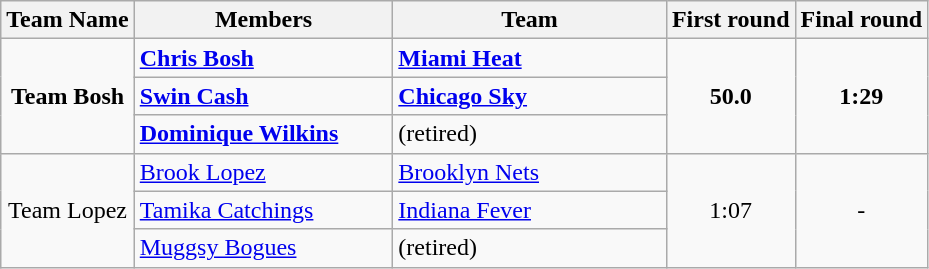<table class="wikitable">
<tr>
<th>Team Name</th>
<th style="width:165px;">Members</th>
<th width=175>Team</th>
<th>First round</th>
<th>Final round</th>
</tr>
<tr>
<td style="text-align:center;" rowspan="3"><strong>Team Bosh</strong></td>
<td><strong><a href='#'>Chris Bosh</a> </strong></td>
<td><strong><a href='#'>Miami Heat</a></strong></td>
<td style="text-align:center;" rowspan="3"><strong>50.0</strong></td>
<td style="text-align:center;" rowspan="3"><strong>1:29</strong></td>
</tr>
<tr>
<td><strong> <a href='#'>Swin Cash</a> </strong></td>
<td><strong><a href='#'>Chicago Sky</a></strong></td>
</tr>
<tr>
<td><strong> <a href='#'>Dominique Wilkins</a> </strong></td>
<td>(retired)</td>
</tr>
<tr>
<td style="text-align:center;" rowspan="3">Team Lopez</td>
<td><a href='#'>Brook Lopez</a></td>
<td><a href='#'>Brooklyn Nets</a></td>
<td style="text-align:center;" rowspan="3">1:07</td>
<td style="text-align:center;" rowspan="3">-</td>
</tr>
<tr>
<td><a href='#'>Tamika Catchings</a></td>
<td><a href='#'>Indiana Fever</a></td>
</tr>
<tr>
<td><a href='#'>Muggsy Bogues</a></td>
<td>(retired)</td>
</tr>
</table>
